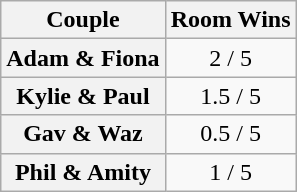<table class="wikitable sortable" style="text-align:center">
<tr>
<th scope="col">Couple</th>
<th scope="col">Room Wins</th>
</tr>
<tr>
<th>Adam & Fiona</th>
<td>2 / 5</td>
</tr>
<tr>
<th>Kylie & Paul</th>
<td>1.5 / 5</td>
</tr>
<tr>
<th>Gav & Waz</th>
<td>0.5 / 5</td>
</tr>
<tr>
<th>Phil & Amity</th>
<td>1 / 5</td>
</tr>
</table>
